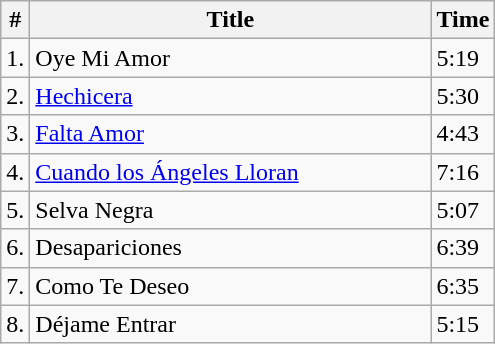<table class="wikitable">
<tr>
<th>#</th>
<th width="260">Title</th>
<th>Time</th>
</tr>
<tr>
<td>1.</td>
<td>Oye Mi Amor</td>
<td>5:19</td>
</tr>
<tr>
<td>2.</td>
<td><a href='#'>Hechicera</a></td>
<td>5:30</td>
</tr>
<tr>
<td>3.</td>
<td><a href='#'>Falta Amor</a></td>
<td>4:43</td>
</tr>
<tr>
<td>4.</td>
<td><a href='#'>Cuando los Ángeles Lloran</a></td>
<td>7:16</td>
</tr>
<tr>
<td>5.</td>
<td>Selva Negra</td>
<td>5:07</td>
</tr>
<tr>
<td>6.</td>
<td>Desapariciones</td>
<td>6:39</td>
</tr>
<tr>
<td>7.</td>
<td>Como Te Deseo</td>
<td>6:35</td>
</tr>
<tr>
<td>8.</td>
<td>Déjame Entrar</td>
<td>5:15</td>
</tr>
</table>
